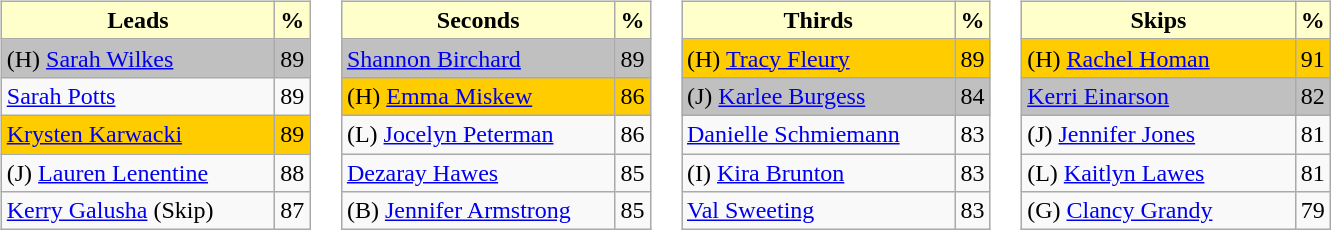<table>
<tr>
<td valign=top><br><table class="wikitable">
<tr>
<th style="background:#ffc; width:175px;">Leads</th>
<th style="background:#ffc;">%</th>
</tr>
<tr bgcolor=#C0C0C0>
<td> (H) <a href='#'>Sarah Wilkes</a></td>
<td>89</td>
</tr>
<tr>
<td> <a href='#'>Sarah Potts</a></td>
<td>89</td>
</tr>
<tr bgcolor=#FFCC00>
<td> <a href='#'>Krysten Karwacki</a></td>
<td>89</td>
</tr>
<tr>
<td> (J) <a href='#'>Lauren Lenentine</a></td>
<td>88</td>
</tr>
<tr>
<td> <a href='#'>Kerry Galusha</a> (Skip)</td>
<td>87</td>
</tr>
</table>
</td>
<td valign=top><br><table class="wikitable">
<tr>
<th style="background:#ffc; width:175px;">Seconds</th>
<th style="background:#ffc;">%</th>
</tr>
<tr bgcolor=#C0C0C0>
<td> <a href='#'>Shannon Birchard</a></td>
<td>89</td>
</tr>
<tr bgcolor=#FFCC00>
<td> (H) <a href='#'>Emma Miskew</a></td>
<td>86</td>
</tr>
<tr>
<td> (L) <a href='#'>Jocelyn Peterman</a></td>
<td>86</td>
</tr>
<tr>
<td> <a href='#'>Dezaray Hawes</a></td>
<td>85</td>
</tr>
<tr>
<td> (B) <a href='#'>Jennifer Armstrong</a></td>
<td>85</td>
</tr>
</table>
</td>
<td valign=top><br><table class="wikitable">
<tr>
<th style="background:#ffc; width:175px;">Thirds</th>
<th style="background:#ffc;">%</th>
</tr>
<tr bgcolor=#FFCC00>
<td> (H) <a href='#'>Tracy Fleury</a></td>
<td>89</td>
</tr>
<tr bgcolor=#C0C0C0>
<td> (J) <a href='#'>Karlee Burgess</a></td>
<td>84</td>
</tr>
<tr>
<td> <a href='#'>Danielle Schmiemann</a></td>
<td>83</td>
</tr>
<tr>
<td> (I) <a href='#'>Kira Brunton</a></td>
<td>83</td>
</tr>
<tr>
<td> <a href='#'>Val Sweeting</a></td>
<td>83</td>
</tr>
</table>
</td>
<td valign=top><br><table class="wikitable">
<tr>
<th style="background:#ffc; width:175px;">Skips</th>
<th style="background:#ffc;">%</th>
</tr>
<tr bgcolor=#FFCC00>
<td> (H) <a href='#'>Rachel Homan</a></td>
<td>91</td>
</tr>
<tr bgcolor=#C0C0C0>
<td> <a href='#'>Kerri Einarson</a></td>
<td>82</td>
</tr>
<tr>
<td> (J) <a href='#'>Jennifer Jones</a></td>
<td>81</td>
</tr>
<tr>
<td> (L) <a href='#'>Kaitlyn Lawes</a></td>
<td>81</td>
</tr>
<tr>
<td> (G) <a href='#'>Clancy Grandy</a></td>
<td>79</td>
</tr>
</table>
</td>
</tr>
</table>
